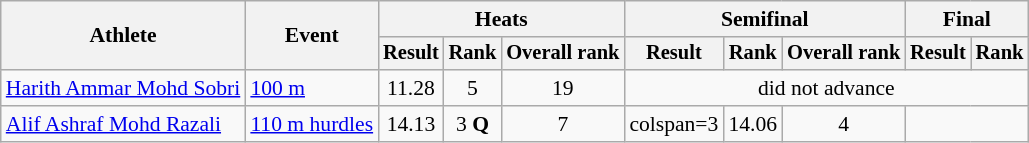<table class="wikitable" style="font-size:90%">
<tr>
<th rowspan=2>Athlete</th>
<th rowspan=2>Event</th>
<th colspan=3>Heats</th>
<th colspan=3>Semifinal</th>
<th colspan=2>Final</th>
</tr>
<tr style="font-size:95%">
<th>Result</th>
<th>Rank</th>
<th>Overall rank</th>
<th>Result</th>
<th>Rank</th>
<th>Overall rank</th>
<th>Result</th>
<th>Rank</th>
</tr>
<tr align=center>
<td align=left><a href='#'>Harith Ammar Mohd Sobri</a></td>
<td align=left><a href='#'>100 m</a></td>
<td>11.28</td>
<td>5</td>
<td>19</td>
<td colspan=5>did not advance</td>
</tr>
<tr align=center>
<td align=left><a href='#'>Alif Ashraf Mohd Razali</a></td>
<td align=left><a href='#'>110 m hurdles</a></td>
<td>14.13</td>
<td>3 <strong>Q</strong></td>
<td>7</td>
<td>colspan=3 </td>
<td>14.06</td>
<td>4</td>
</tr>
</table>
